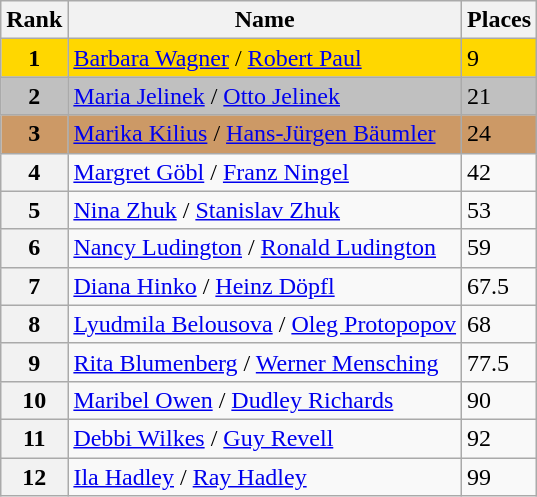<table class="wikitable">
<tr>
<th>Rank</th>
<th>Name</th>
<th>Places</th>
</tr>
<tr bgcolor=gold>
<td align=center><strong>1</strong></td>
<td> <a href='#'>Barbara Wagner</a> / <a href='#'>Robert Paul</a></td>
<td>9</td>
</tr>
<tr bgcolor=silver>
<td align=center><strong>2</strong></td>
<td> <a href='#'>Maria Jelinek</a> / <a href='#'>Otto Jelinek</a></td>
<td>21</td>
</tr>
<tr bgcolor=cc9966>
<td align=center><strong>3</strong></td>
<td> <a href='#'>Marika Kilius</a> / <a href='#'>Hans-Jürgen Bäumler</a></td>
<td>24</td>
</tr>
<tr>
<th>4</th>
<td> <a href='#'>Margret Göbl</a> / <a href='#'>Franz Ningel</a></td>
<td>42</td>
</tr>
<tr>
<th>5</th>
<td> <a href='#'>Nina Zhuk</a> / <a href='#'>Stanislav Zhuk</a></td>
<td>53</td>
</tr>
<tr>
<th>6</th>
<td> <a href='#'>Nancy Ludington</a> / <a href='#'>Ronald Ludington</a></td>
<td>59</td>
</tr>
<tr>
<th>7</th>
<td> <a href='#'>Diana Hinko</a> / <a href='#'>Heinz Döpfl</a></td>
<td>67.5</td>
</tr>
<tr>
<th>8</th>
<td> <a href='#'>Lyudmila Belousova</a> / <a href='#'>Oleg Protopopov</a></td>
<td>68</td>
</tr>
<tr>
<th>9</th>
<td> <a href='#'>Rita Blumenberg</a> / <a href='#'>Werner Mensching</a></td>
<td>77.5</td>
</tr>
<tr>
<th>10</th>
<td> <a href='#'>Maribel Owen</a> / <a href='#'>Dudley Richards</a></td>
<td>90</td>
</tr>
<tr>
<th>11</th>
<td> <a href='#'>Debbi Wilkes</a> / <a href='#'>Guy Revell</a></td>
<td>92</td>
</tr>
<tr>
<th>12</th>
<td> <a href='#'>Ila Hadley</a> / <a href='#'>Ray Hadley</a></td>
<td>99</td>
</tr>
</table>
